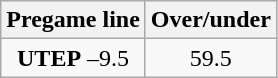<table class="wikitable">
<tr align="center">
<th style=>Pregame line</th>
<th style=>Over/under</th>
</tr>
<tr align="center">
<td><strong>UTEP</strong> –9.5</td>
<td>59.5</td>
</tr>
</table>
